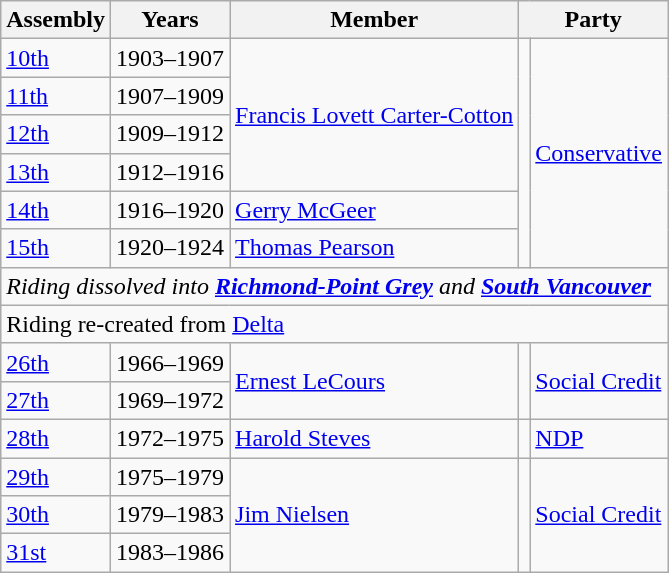<table class="wikitable">
<tr>
<th>Assembly</th>
<th>Years</th>
<th>Member</th>
<th colspan="2">Party</th>
</tr>
<tr>
<td><a href='#'>10th</a></td>
<td>1903–1907</td>
<td rowspan="4"><a href='#'>Francis Lovett Carter-Cotton</a></td>
<td rowspan="6" ></td>
<td rowspan="6"><a href='#'>Conservative</a></td>
</tr>
<tr>
<td><a href='#'>11th</a></td>
<td>1907–1909</td>
</tr>
<tr>
<td><a href='#'>12th</a></td>
<td>1909–1912</td>
</tr>
<tr>
<td><a href='#'>13th</a></td>
<td>1912–1916</td>
</tr>
<tr>
<td><a href='#'>14th</a></td>
<td>1916–1920</td>
<td><a href='#'>Gerry McGeer</a></td>
</tr>
<tr>
<td><a href='#'>15th</a></td>
<td>1920–1924</td>
<td><a href='#'>Thomas Pearson</a></td>
</tr>
<tr>
<td colspan = "5"><em>Riding dissolved into <strong><a href='#'>Richmond-Point Grey</a></strong> and <strong><a href='#'>South Vancouver</a><strong><em></td>
</tr>
<tr>
<td colspan="5"></em>Riding re-created from </strong><a href='#'>Delta</a></em></strong></td>
</tr>
<tr>
<td><a href='#'>26th</a></td>
<td>1966–1969</td>
<td rowspan="2"><a href='#'>Ernest LeCours</a></td>
<td rowspan="2" ></td>
<td rowspan="2"><a href='#'>Social Credit</a></td>
</tr>
<tr>
<td><a href='#'>27th</a></td>
<td>1969–1972</td>
</tr>
<tr>
<td><a href='#'>28th</a></td>
<td>1972–1975</td>
<td><a href='#'>Harold Steves</a></td>
<td></td>
<td><a href='#'>NDP</a></td>
</tr>
<tr>
<td><a href='#'>29th</a></td>
<td>1975–1979</td>
<td rowspan="3"><a href='#'>Jim Nielsen</a></td>
<td rowspan="3" ></td>
<td rowspan="3"><a href='#'>Social Credit</a></td>
</tr>
<tr>
<td><a href='#'>30th</a></td>
<td>1979–1983</td>
</tr>
<tr>
<td><a href='#'>31st</a></td>
<td>1983–1986</td>
</tr>
</table>
